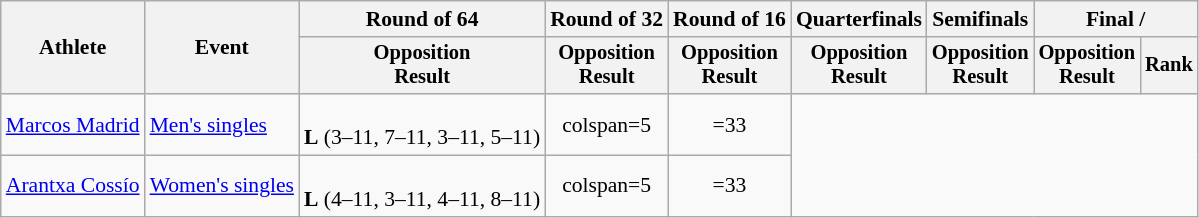<table class=wikitable style=font-size:90%;text-align:center>
<tr>
<th rowspan=2>Athlete</th>
<th rowspan=2>Event</th>
<th>Round of 64</th>
<th>Round of 32</th>
<th>Round of 16</th>
<th>Quarterfinals</th>
<th>Semifinals</th>
<th colspan=2>Final / </th>
</tr>
<tr style=font-size:95%>
<th>Opposition<br>Result</th>
<th>Opposition<br>Result</th>
<th>Opposition<br>Result</th>
<th>Opposition<br>Result</th>
<th>Opposition<br>Result</th>
<th>Opposition<br>Result</th>
<th>Rank</th>
</tr>
<tr>
<td align=left><a href='#'>Marcos Madrid</a></td>
<td align=left><a href='#'>Men's singles</a></td>
<td><br><strong>L</strong> (3–11, 7–11, 3–11, 5–11)</td>
<td>colspan=5</td>
<td>=33</td>
</tr>
<tr>
<td align=left><a href='#'>Arantxa Cossío</a></td>
<td align=left><a href='#'>Women's singles</a></td>
<td><br><strong>L</strong> (4–11, 3–11, 4–11, 8–11)</td>
<td>colspan=5</td>
<td>=33</td>
</tr>
</table>
